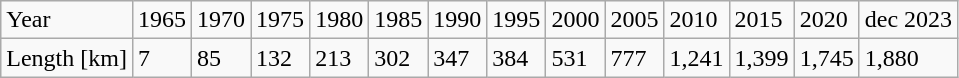<table class="wikitable">
<tr>
<td>Year</td>
<td>1965</td>
<td>1970</td>
<td>1975</td>
<td>1980</td>
<td>1985</td>
<td>1990</td>
<td>1995</td>
<td>2000</td>
<td>2005</td>
<td>2010</td>
<td>2015</td>
<td>2020</td>
<td>dec 2023</td>
</tr>
<tr>
<td>Length [km]</td>
<td>7</td>
<td>85</td>
<td>132</td>
<td>213</td>
<td>302</td>
<td>347</td>
<td>384</td>
<td>531</td>
<td>777</td>
<td>1,241</td>
<td>1,399</td>
<td>1,745</td>
<td>1,880</td>
</tr>
</table>
